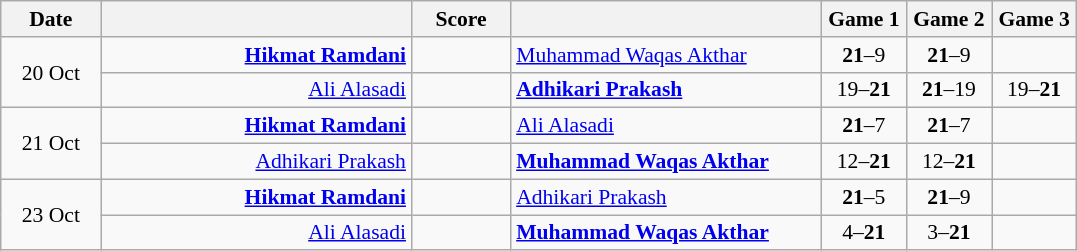<table class="wikitable" style="text-align:center; font-size:90% ">
<tr>
<th width="60">Date</th>
<th align="right" width="200"></th>
<th width="60">Score</th>
<th align="left" width="200"></th>
<th width="50">Game 1</th>
<th width="50">Game 2</th>
<th width="50">Game 3</th>
</tr>
<tr>
<td rowspan="2">20 Oct</td>
<td align="right"><strong><a href='#'>Hikmat Ramdani</a> </strong></td>
<td align="center"></td>
<td align="left"> <a href='#'>Muhammad Waqas Akthar</a></td>
<td><strong>21</strong>–9</td>
<td><strong>21</strong>–9</td>
<td></td>
</tr>
<tr>
<td align="right"><a href='#'>Ali Alasadi</a> </td>
<td align="center"></td>
<td align="left"><strong> <a href='#'>Adhikari Prakash</a></strong></td>
<td>19–<strong>21</strong></td>
<td><strong>21</strong>–19</td>
<td>19–<strong>21</strong></td>
</tr>
<tr>
<td rowspan="2">21 Oct</td>
<td align="right"><strong><a href='#'>Hikmat Ramdani</a> </strong></td>
<td align="center"></td>
<td align="left"> <a href='#'>Ali Alasadi</a></td>
<td><strong>21</strong>–7</td>
<td><strong>21</strong>–7</td>
<td></td>
</tr>
<tr>
<td align="right"><a href='#'>Adhikari Prakash</a> </td>
<td align="center"></td>
<td align="left"><strong> <a href='#'>Muhammad Waqas Akthar</a></strong></td>
<td>12–<strong>21</strong></td>
<td>12–<strong>21</strong></td>
<td></td>
</tr>
<tr>
<td rowspan="2">23 Oct</td>
<td align="right"><strong><a href='#'>Hikmat Ramdani</a> </strong></td>
<td align="center"></td>
<td align="left"> <a href='#'>Adhikari Prakash</a></td>
<td><strong>21</strong>–5</td>
<td><strong>21</strong>–9</td>
<td></td>
</tr>
<tr>
<td align="right"><a href='#'>Ali Alasadi</a> </td>
<td align="center"></td>
<td align="left"><strong> <a href='#'>Muhammad Waqas Akthar</a></strong></td>
<td>4–<strong>21</strong></td>
<td>3–<strong>21</strong></td>
<td></td>
</tr>
</table>
